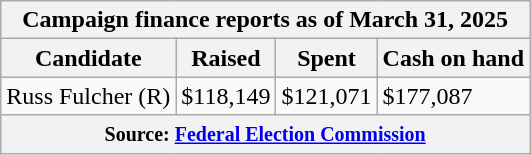<table class="wikitable sortable">
<tr>
<th colspan=4>Campaign finance reports as of March 31, 2025</th>
</tr>
<tr style="text-align:center;">
<th>Candidate</th>
<th>Raised</th>
<th>Spent</th>
<th>Cash on hand</th>
</tr>
<tr>
<td>Russ Fulcher (R)</td>
<td>$118,149</td>
<td>$121,071</td>
<td>$177,087</td>
</tr>
<tr>
<th colspan="4"><small>Source: <a href='#'>Federal Election Commission</a></small></th>
</tr>
</table>
